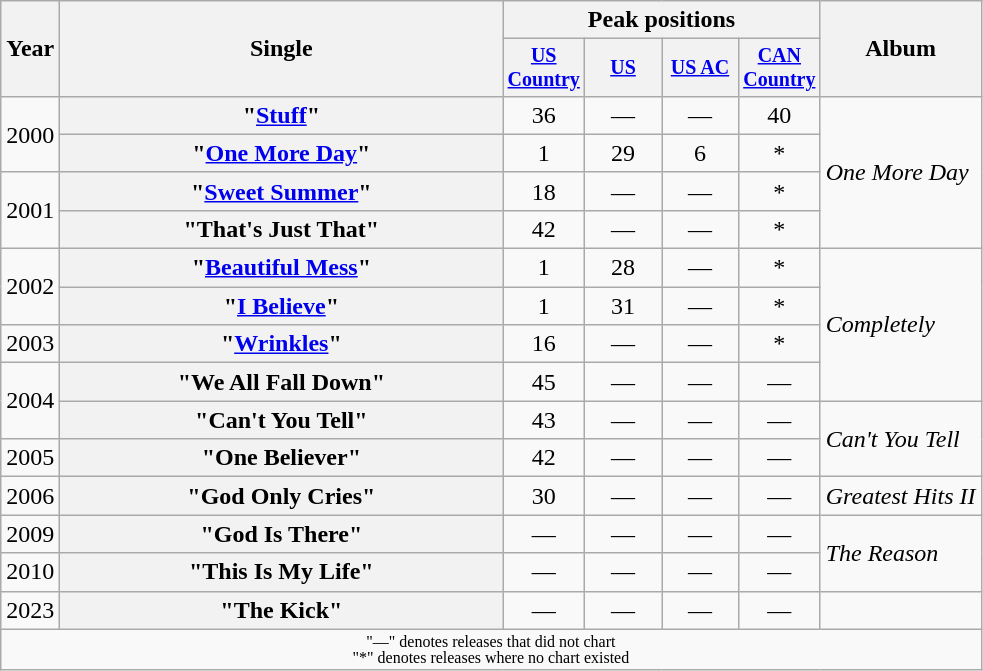<table class="wikitable plainrowheaders" style="text-align:center;">
<tr>
<th rowspan="2">Year</th>
<th rowspan="2" style="width:18em;">Single</th>
<th colspan="4">Peak positions</th>
<th rowspan="2">Album</th>
</tr>
<tr style="font-size:smaller;">
<th width="45"><a href='#'>US Country</a><br></th>
<th width="45"><a href='#'>US</a><br></th>
<th width="45"><a href='#'>US AC</a><br></th>
<th width="45"><a href='#'>CAN Country</a><br></th>
</tr>
<tr>
<td rowspan="2">2000</td>
<th scope="row">"<a href='#'>Stuff</a>"</th>
<td>36</td>
<td>—</td>
<td>—</td>
<td>40</td>
<td align="left" rowspan="4"><em>One More Day</em></td>
</tr>
<tr>
<th scope="row">"<a href='#'>One More Day</a>"</th>
<td>1</td>
<td>29</td>
<td>6</td>
<td>*</td>
</tr>
<tr>
<td rowspan="2">2001</td>
<th scope="row">"<a href='#'>Sweet Summer</a>"</th>
<td>18</td>
<td>—</td>
<td>—</td>
<td>*</td>
</tr>
<tr>
<th scope="row">"That's Just That"</th>
<td>42</td>
<td>—</td>
<td>—</td>
<td>*</td>
</tr>
<tr>
<td rowspan="2">2002</td>
<th scope="row">"<a href='#'>Beautiful Mess</a>"</th>
<td>1</td>
<td>28</td>
<td>—</td>
<td>*</td>
<td align="left" rowspan="4"><em>Completely</em></td>
</tr>
<tr>
<th scope="row">"<a href='#'>I Believe</a>"</th>
<td>1</td>
<td>31</td>
<td>—</td>
<td>*</td>
</tr>
<tr>
<td>2003</td>
<th scope="row">"<a href='#'>Wrinkles</a>"</th>
<td>16</td>
<td>—</td>
<td>—</td>
<td>*</td>
</tr>
<tr>
<td rowspan="2">2004</td>
<th scope="row">"We All Fall Down"</th>
<td>45</td>
<td>—</td>
<td>—</td>
<td>—</td>
</tr>
<tr>
<th scope="row">"Can't You Tell"</th>
<td>43</td>
<td>—</td>
<td>—</td>
<td>—</td>
<td align="left" rowspan="2"><em>Can't You Tell</em> </td>
</tr>
<tr>
<td>2005</td>
<th scope="row">"One Believer"</th>
<td>42</td>
<td>—</td>
<td>—</td>
<td>—</td>
</tr>
<tr>
<td>2006</td>
<th scope="row">"God Only Cries"</th>
<td>30</td>
<td>—</td>
<td>—</td>
<td>—</td>
<td align="left"><em>Greatest Hits II</em></td>
</tr>
<tr>
<td>2009</td>
<th scope="row">"God Is There"</th>
<td>—</td>
<td>—</td>
<td>—</td>
<td>—</td>
<td align="left" rowspan="2"><em>The Reason</em></td>
</tr>
<tr>
<td>2010</td>
<th scope="row">"This Is My Life"</th>
<td>—</td>
<td>—</td>
<td>—</td>
<td>—</td>
</tr>
<tr>
<td>2023</td>
<th scope="row">"The Kick"</th>
<td>—</td>
<td>—</td>
<td>—</td>
<td>—</td>
<td></td>
</tr>
<tr>
<td colspan="7" style="font-size:8pt">"—" denotes releases that did not chart<br>"*" denotes releases where no chart existed</td>
</tr>
</table>
